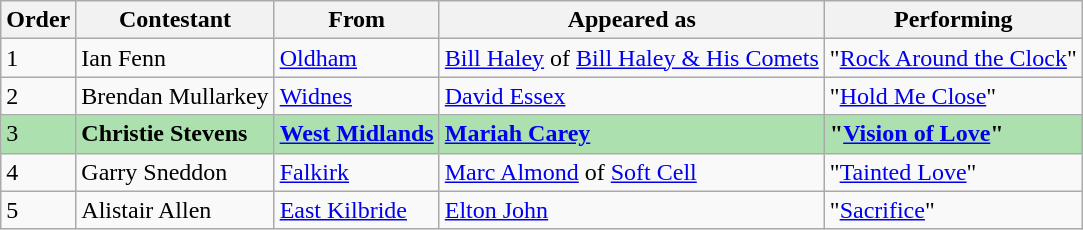<table class="wikitable">
<tr>
<th>Order</th>
<th>Contestant</th>
<th>From</th>
<th>Appeared as</th>
<th>Performing</th>
</tr>
<tr>
<td>1</td>
<td>Ian Fenn</td>
<td><a href='#'>Oldham</a></td>
<td><a href='#'>Bill Haley</a> of <a href='#'>Bill Haley & His Comets</a></td>
<td>"<a href='#'>Rock Around the Clock</a>"</td>
</tr>
<tr>
<td>2</td>
<td>Brendan Mullarkey</td>
<td><a href='#'>Widnes</a></td>
<td><a href='#'>David Essex</a></td>
<td>"<a href='#'>Hold Me Close</a>"</td>
</tr>
<tr style="background:#ACE1AF;">
<td>3</td>
<td><strong>Christie Stevens</strong></td>
<td><strong><a href='#'>West Midlands</a></strong></td>
<td><strong><a href='#'>Mariah Carey</a></strong></td>
<td><strong>"<a href='#'>Vision of Love</a>"</strong></td>
</tr>
<tr>
<td>4</td>
<td>Garry Sneddon</td>
<td><a href='#'>Falkirk</a></td>
<td><a href='#'>Marc Almond</a> of <a href='#'>Soft Cell</a></td>
<td>"<a href='#'>Tainted Love</a>"</td>
</tr>
<tr>
<td>5</td>
<td>Alistair Allen</td>
<td><a href='#'>East Kilbride</a></td>
<td><a href='#'>Elton John</a></td>
<td>"<a href='#'>Sacrifice</a>"</td>
</tr>
</table>
